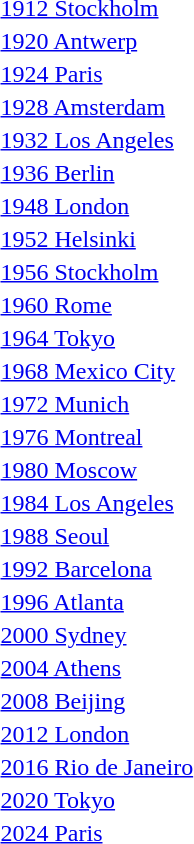<table>
<tr valign="top">
<td><a href='#'>1912 Stockholm</a><br></td>
<td></td>
<td></td>
<td></td>
</tr>
<tr valign="top">
<td><a href='#'>1920 Antwerp</a><br></td>
<td></td>
<td></td>
<td></td>
</tr>
<tr valign="top">
<td><a href='#'>1924 Paris</a><br></td>
<td></td>
<td></td>
<td></td>
</tr>
<tr valign="top">
<td><a href='#'>1928 Amsterdam</a><br></td>
<td></td>
<td></td>
<td></td>
</tr>
<tr valign="top">
<td><a href='#'>1932 Los Angeles</a><br></td>
<td></td>
<td></td>
<td></td>
</tr>
<tr valign="top">
<td><a href='#'>1936 Berlin</a><br></td>
<td></td>
<td></td>
<td></td>
</tr>
<tr valign="top">
<td><a href='#'>1948 London</a><br></td>
<td></td>
<td></td>
<td></td>
</tr>
<tr valign="top">
<td><a href='#'>1952 Helsinki</a><br></td>
<td></td>
<td></td>
<td></td>
</tr>
<tr valign="top">
<td><a href='#'>1956 Stockholm</a><br></td>
<td></td>
<td></td>
<td></td>
</tr>
<tr valign="top">
<td><a href='#'>1960 Rome</a><br></td>
<td></td>
<td></td>
<td></td>
</tr>
<tr valign="top">
<td><a href='#'>1964 Tokyo</a><br></td>
<td></td>
<td></td>
<td></td>
</tr>
<tr valign="top">
<td><a href='#'>1968 Mexico City</a><br></td>
<td></td>
<td></td>
<td></td>
</tr>
<tr valign="top">
<td><a href='#'>1972 Munich</a><br></td>
<td></td>
<td></td>
<td></td>
</tr>
<tr valign="top">
<td><a href='#'>1976 Montreal</a><br></td>
<td></td>
<td></td>
<td></td>
</tr>
<tr valign="top">
<td><a href='#'>1980 Moscow</a><br></td>
<td></td>
<td></td>
<td></td>
</tr>
<tr valign="top">
<td><a href='#'>1984 Los Angeles</a><br></td>
<td></td>
<td></td>
<td></td>
</tr>
<tr valign="top">
<td><a href='#'>1988 Seoul</a><br></td>
<td></td>
<td></td>
<td></td>
</tr>
<tr valign="top">
<td><a href='#'>1992 Barcelona</a><br></td>
<td></td>
<td></td>
<td></td>
</tr>
<tr valign="top">
<td><a href='#'>1996 Atlanta</a><br></td>
<td></td>
<td></td>
<td></td>
</tr>
<tr valign="top">
<td><a href='#'>2000 Sydney</a><br></td>
<td></td>
<td></td>
<td></td>
</tr>
<tr valign="top">
<td><a href='#'>2004 Athens</a><br></td>
<td></td>
<td></td>
<td></td>
</tr>
<tr valign="top">
<td><a href='#'>2008 Beijing</a><br></td>
<td></td>
<td></td>
<td></td>
</tr>
<tr valign="top">
<td><a href='#'>2012 London</a><br></td>
<td></td>
<td></td>
<td></td>
</tr>
<tr valign="top">
<td><a href='#'>2016 Rio de Janeiro</a><br></td>
<td></td>
<td></td>
<td></td>
</tr>
<tr valign="top">
<td><a href='#'>2020 Tokyo</a><br></td>
<td></td>
<td></td>
<td></td>
</tr>
<tr valign="top">
<td><a href='#'>2024 Paris</a><br></td>
<td></td>
<td></td>
<td></td>
</tr>
<tr>
</tr>
</table>
